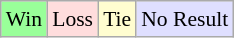<table class="wikitable" style="width: 20%%; text-align: center; font-size: 90%">
<tr>
<td style="background-color: #99FF99">Win</td>
<td style="background-color: #FFDDDD">Loss</td>
<td style="background-color: #FFFDD0">Tie</td>
<td style="background-color: #DFDFFF">No Result</td>
</tr>
</table>
